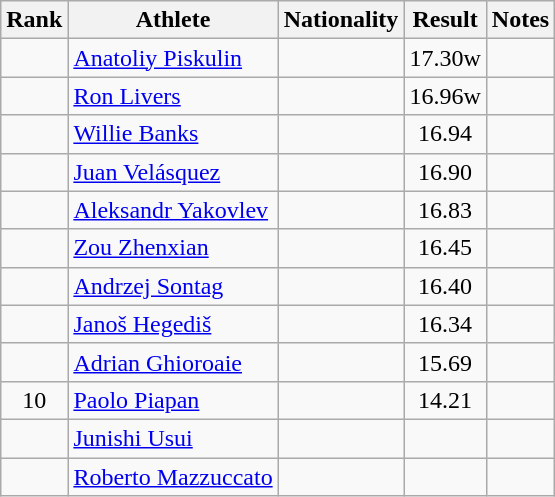<table class="wikitable sortable" style="text-align:center">
<tr>
<th>Rank</th>
<th>Athlete</th>
<th>Nationality</th>
<th>Result</th>
<th>Notes</th>
</tr>
<tr>
<td></td>
<td align=left><a href='#'>Anatoliy Piskulin</a></td>
<td align=left></td>
<td>17.30w</td>
<td></td>
</tr>
<tr>
<td></td>
<td align=left><a href='#'>Ron Livers</a></td>
<td align=left></td>
<td>16.96w</td>
<td></td>
</tr>
<tr>
<td></td>
<td align=left><a href='#'>Willie Banks</a></td>
<td align=left></td>
<td>16.94</td>
<td></td>
</tr>
<tr>
<td></td>
<td align=left><a href='#'>Juan Velásquez</a></td>
<td align=left></td>
<td>16.90</td>
<td></td>
</tr>
<tr>
<td></td>
<td align=left><a href='#'>Aleksandr Yakovlev</a></td>
<td align=left></td>
<td>16.83</td>
<td></td>
</tr>
<tr>
<td></td>
<td align=left><a href='#'>Zou Zhenxian</a></td>
<td align=left></td>
<td>16.45</td>
<td></td>
</tr>
<tr>
<td></td>
<td align=left><a href='#'>Andrzej Sontag</a></td>
<td align=left></td>
<td>16.40</td>
<td></td>
</tr>
<tr>
<td></td>
<td align=left><a href='#'>Janoš Hegediš</a></td>
<td align=left></td>
<td>16.34</td>
<td></td>
</tr>
<tr>
<td></td>
<td align=left><a href='#'>Adrian Ghioroaie</a></td>
<td align=left></td>
<td>15.69</td>
<td></td>
</tr>
<tr>
<td>10</td>
<td align=left><a href='#'>Paolo Piapan</a></td>
<td align=left></td>
<td>14.21</td>
<td></td>
</tr>
<tr>
<td></td>
<td align=left><a href='#'>Junishi Usui</a></td>
<td align=left></td>
<td></td>
<td></td>
</tr>
<tr>
<td></td>
<td align=left><a href='#'>Roberto Mazzuccato</a></td>
<td align=left></td>
<td></td>
<td></td>
</tr>
</table>
